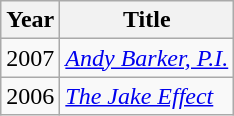<table class="wikitable sortable">
<tr>
<th>Year</th>
<th>Title</th>
</tr>
<tr>
<td>2007</td>
<td><em><a href='#'>Andy Barker, P.I.</a></em></td>
</tr>
<tr>
<td>2006</td>
<td><em><a href='#'>The Jake Effect</a></em></td>
</tr>
</table>
